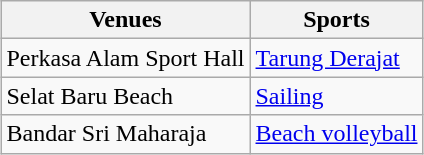<table class="wikitable" style="margin-left:auto;margin-right:auto">
<tr>
<th>Venues</th>
<th>Sports</th>
</tr>
<tr>
<td>Perkasa Alam Sport Hall</td>
<td><a href='#'>Tarung Derajat</a></td>
</tr>
<tr>
<td>Selat Baru Beach</td>
<td><a href='#'>Sailing</a></td>
</tr>
<tr>
<td>Bandar Sri Maharaja</td>
<td><a href='#'>Beach volleyball</a></td>
</tr>
</table>
